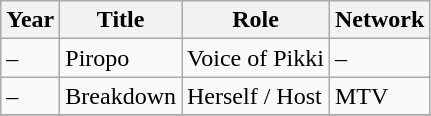<table class="wikitable sortable">
<tr>
<th>Year</th>
<th>Title</th>
<th>Role</th>
<th>Network</th>
</tr>
<tr>
<td>–</td>
<td>Piropo</td>
<td>Voice of Pikki</td>
<td>–</td>
</tr>
<tr>
<td>–</td>
<td>Breakdown</td>
<td>Herself / Host</td>
<td>MTV</td>
</tr>
<tr>
</tr>
</table>
